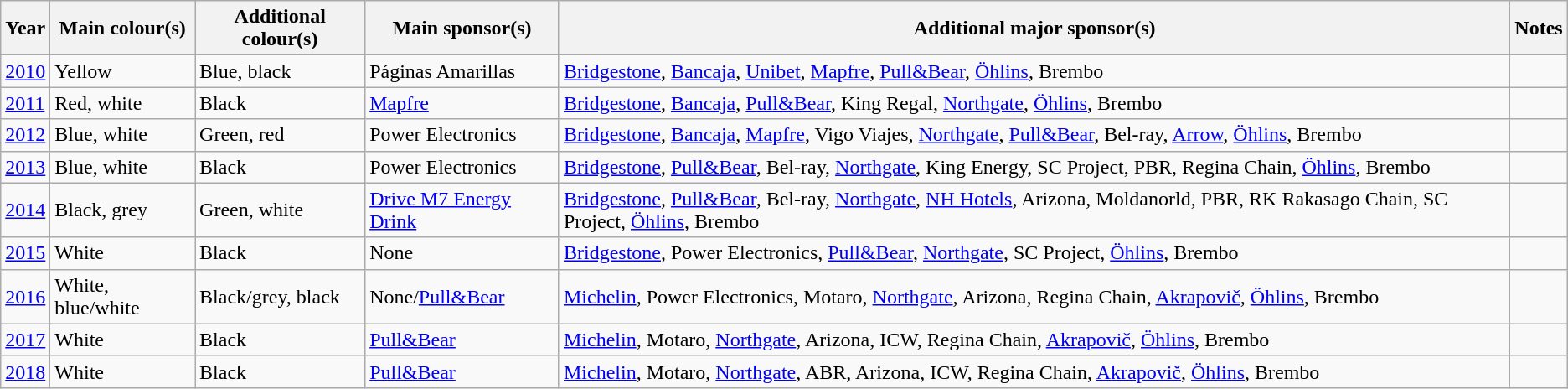<table class="wikitable">
<tr>
<th>Year</th>
<th>Main colour(s)</th>
<th>Additional colour(s)</th>
<th>Main sponsor(s)</th>
<th>Additional major sponsor(s)</th>
<th>Notes</th>
</tr>
<tr>
<td><a href='#'>2010</a></td>
<td>Yellow</td>
<td>Blue, black</td>
<td>Páginas Amarillas</td>
<td><a href='#'>Bridgestone</a>, <a href='#'>Bancaja</a>, <a href='#'>Unibet</a>, <a href='#'>Mapfre</a>, <a href='#'>Pull&Bear</a>, <a href='#'>Öhlins</a>, Brembo</td>
<td></td>
</tr>
<tr>
<td><a href='#'>2011</a></td>
<td>Red, white</td>
<td>Black</td>
<td><a href='#'>Mapfre</a></td>
<td><a href='#'>Bridgestone</a>, <a href='#'>Bancaja</a>, <a href='#'>Pull&Bear</a>, King Regal, <a href='#'>Northgate</a>, <a href='#'>Öhlins</a>, Brembo</td>
<td></td>
</tr>
<tr>
<td><a href='#'>2012</a></td>
<td>Blue, white</td>
<td>Green, red</td>
<td>Power Electronics</td>
<td><a href='#'>Bridgestone</a>, <a href='#'>Bancaja</a>, <a href='#'>Mapfre</a>, Vigo Viajes, <a href='#'>Northgate</a>, <a href='#'>Pull&Bear</a>, Bel-ray, <a href='#'>Arrow</a>, <a href='#'>Öhlins</a>, Brembo</td>
<td></td>
</tr>
<tr>
<td><a href='#'>2013</a></td>
<td>Blue, white</td>
<td>Black</td>
<td>Power Electronics</td>
<td><a href='#'>Bridgestone</a>, <a href='#'>Pull&Bear</a>, Bel-ray, <a href='#'>Northgate</a>, King Energy, SC Project, PBR, Regina Chain, <a href='#'>Öhlins</a>, Brembo</td>
<td></td>
</tr>
<tr>
<td><a href='#'>2014</a></td>
<td>Black, grey</td>
<td>Green, white</td>
<td><a href='#'>Drive M7 Energy Drink</a></td>
<td><a href='#'>Bridgestone</a>, <a href='#'>Pull&Bear</a>, Bel-ray, <a href='#'>Northgate</a>, <a href='#'>NH Hotels</a>, Arizona, Moldanorld, PBR, RK Rakasago Chain, SC Project, <a href='#'>Öhlins</a>, Brembo</td>
<td></td>
</tr>
<tr>
<td><a href='#'>2015</a></td>
<td>White</td>
<td>Black</td>
<td>None</td>
<td><a href='#'>Bridgestone</a>, Power Electronics, <a href='#'>Pull&Bear</a>, <a href='#'>Northgate</a>, SC Project, <a href='#'>Öhlins</a>, Brembo</td>
<td></td>
</tr>
<tr>
<td><a href='#'>2016</a></td>
<td>White, blue/white</td>
<td>Black/grey, black</td>
<td>None/<a href='#'>Pull&Bear</a></td>
<td><a href='#'>Michelin</a>, Power Electronics, Motaro, <a href='#'>Northgate</a>, Arizona, Regina Chain, <a href='#'>Akrapovič</a>, <a href='#'>Öhlins</a>, Brembo</td>
<td></td>
</tr>
<tr>
<td><a href='#'>2017</a></td>
<td>White</td>
<td>Black</td>
<td><a href='#'>Pull&Bear</a></td>
<td><a href='#'>Michelin</a>, Motaro, <a href='#'>Northgate</a>, Arizona, ICW, Regina Chain, <a href='#'>Akrapovič</a>, <a href='#'>Öhlins</a>, Brembo</td>
<td></td>
</tr>
<tr>
<td><a href='#'>2018</a></td>
<td>White</td>
<td>Black</td>
<td><a href='#'>Pull&Bear</a></td>
<td><a href='#'>Michelin</a>, Motaro, <a href='#'>Northgate</a>, ABR, Arizona, ICW, Regina Chain, <a href='#'>Akrapovič</a>, <a href='#'>Öhlins</a>, Brembo</td>
<td></td>
</tr>
</table>
